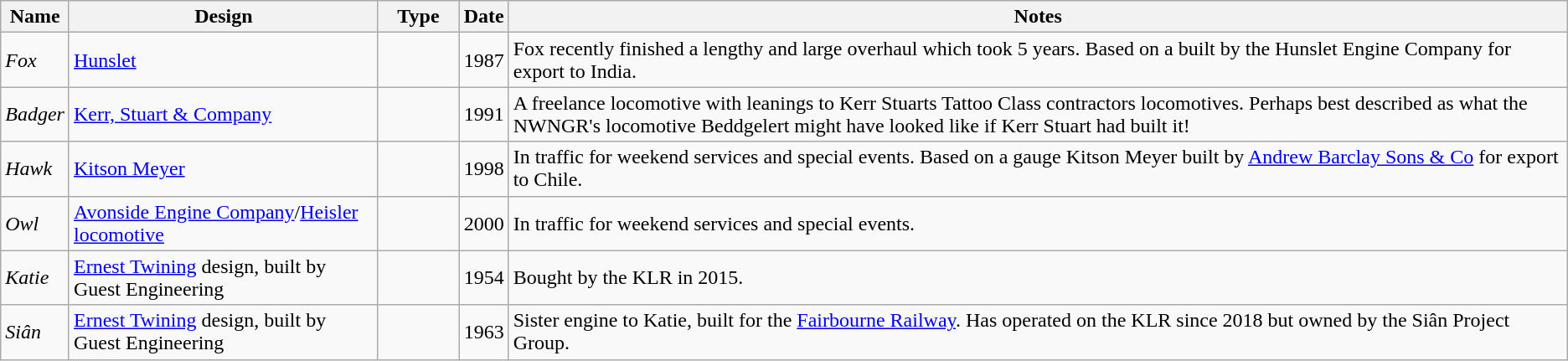<table class="wikitable">
<tr>
<th>Name</th>
<th>Design</th>
<th>   Type   </th>
<th>Date</th>
<th>Notes</th>
</tr>
<tr>
<td><em>Fox</em></td>
<td><a href='#'>Hunslet</a></td>
<td align="center"></td>
<td>1987</td>
<td>Fox recently finished a lengthy and large overhaul which took 5 years. Based on a  built by the Hunslet Engine Company for export to India.</td>
</tr>
<tr>
<td><em>Badger</em></td>
<td><a href='#'>Kerr, Stuart & Company</a></td>
<td align="center"></td>
<td>1991</td>
<td>A freelance locomotive with leanings to Kerr Stuarts Tattoo Class contractors locomotives. Perhaps best described as what the NWNGR's locomotive Beddgelert might have looked like if Kerr Stuart had built it!</td>
</tr>
<tr>
<td><em>Hawk</em></td>
<td><a href='#'>Kitson Meyer</a></td>
<td align="center"></td>
<td>1998</td>
<td>In traffic for weekend services and special events. Based on a  gauge Kitson Meyer built by <a href='#'>Andrew Barclay Sons & Co</a> for export to Chile.</td>
</tr>
<tr>
<td><em>Owl</em></td>
<td><a href='#'>Avonside Engine Company</a>/<a href='#'>Heisler locomotive</a></td>
<td align="center"></td>
<td>2000</td>
<td>In traffic for weekend services and special events.</td>
</tr>
<tr>
<td><em>Katie</em></td>
<td><a href='#'>Ernest Twining</a> design, built by Guest Engineering</td>
<td></td>
<td>1954</td>
<td>Bought by the KLR in 2015.</td>
</tr>
<tr>
<td><em>Siân</em></td>
<td><a href='#'>Ernest Twining</a> design, built by Guest Engineering</td>
<td></td>
<td>1963</td>
<td>Sister engine to Katie, built for the <a href='#'>Fairbourne Railway</a>. Has operated on the KLR since 2018 but owned by the Siân Project Group.</td>
</tr>
</table>
